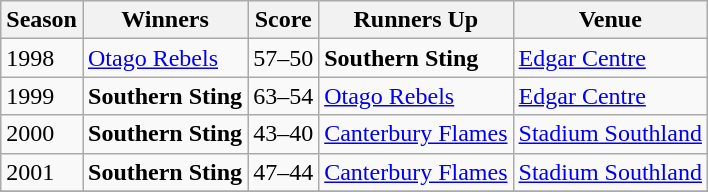<table class="wikitable collapsible">
<tr>
<th>Season</th>
<th>Winners</th>
<th>Score</th>
<th>Runners Up</th>
<th>Venue</th>
</tr>
<tr>
<td>1998</td>
<td><a href='#'>Otago Rebels</a></td>
<td>57–50</td>
<td><strong>Southern Sting</strong></td>
<td><a href='#'>Edgar Centre</a></td>
</tr>
<tr>
<td>1999</td>
<td><strong>Southern Sting</strong></td>
<td>63–54</td>
<td><a href='#'>Otago Rebels</a></td>
<td><a href='#'>Edgar Centre</a></td>
</tr>
<tr>
<td>2000</td>
<td><strong>Southern Sting</strong></td>
<td>43–40</td>
<td><a href='#'>Canterbury Flames</a></td>
<td><a href='#'>Stadium Southland</a></td>
</tr>
<tr>
<td>2001</td>
<td><strong>Southern Sting</strong></td>
<td>47–44</td>
<td><a href='#'>Canterbury Flames</a></td>
<td><a href='#'>Stadium Southland</a></td>
</tr>
<tr>
</tr>
</table>
